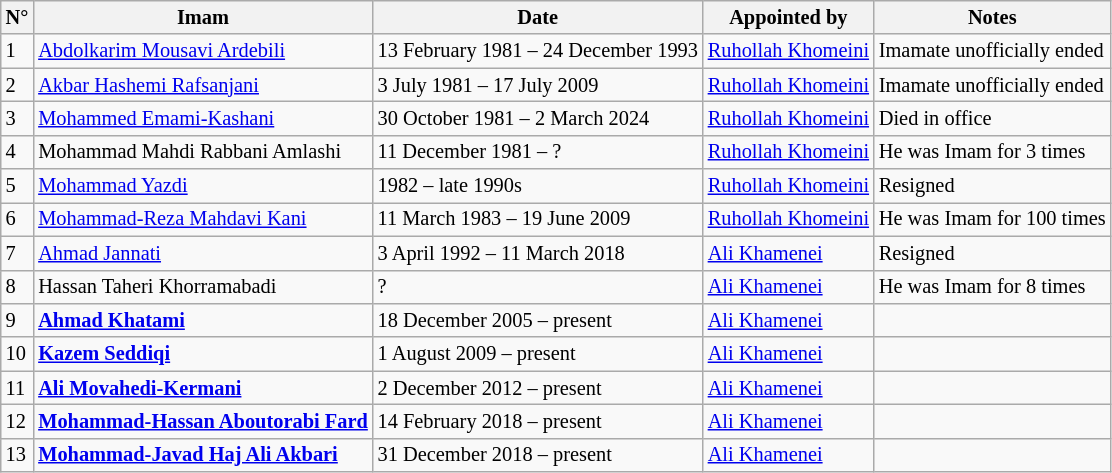<table class="wikitable" style="font-size: 85%;">
<tr>
<th>N°</th>
<th>Imam</th>
<th>Date</th>
<th>Appointed by</th>
<th>Notes</th>
</tr>
<tr>
<td>1</td>
<td><a href='#'>Abdolkarim Mousavi Ardebili</a></td>
<td>13 February 1981 – 24 December 1993</td>
<td><a href='#'>Ruhollah Khomeini</a></td>
<td>Imamate unofficially ended</td>
</tr>
<tr>
<td>2</td>
<td><a href='#'>Akbar Hashemi Rafsanjani</a></td>
<td>3 July 1981 – 17 July 2009</td>
<td><a href='#'>Ruhollah Khomeini</a></td>
<td>Imamate unofficially ended</td>
</tr>
<tr>
<td>3</td>
<td><a href='#'>Mohammed Emami-Kashani</a></td>
<td>30 October 1981 – 2 March 2024</td>
<td><a href='#'>Ruhollah Khomeini</a></td>
<td>Died in office</td>
</tr>
<tr>
<td>4</td>
<td>Mohammad Mahdi Rabbani Amlashi</td>
<td>11 December 1981 – ?</td>
<td><a href='#'>Ruhollah Khomeini</a></td>
<td>He was Imam for 3 times</td>
</tr>
<tr>
<td>5</td>
<td><a href='#'>Mohammad Yazdi</a></td>
<td>1982 – late 1990s</td>
<td><a href='#'>Ruhollah Khomeini</a></td>
<td>Resigned</td>
</tr>
<tr>
<td>6</td>
<td><a href='#'>Mohammad-Reza Mahdavi Kani</a></td>
<td>11 March 1983 – 19 June 2009</td>
<td><a href='#'>Ruhollah Khomeini</a></td>
<td>He was Imam for 100 times</td>
</tr>
<tr>
<td>7</td>
<td><a href='#'>Ahmad Jannati</a></td>
<td>3 April 1992 – 11 March 2018</td>
<td><a href='#'>Ali Khamenei</a></td>
<td>Resigned</td>
</tr>
<tr>
<td>8</td>
<td>Hassan Taheri Khorramabadi</td>
<td>?</td>
<td><a href='#'>Ali Khamenei</a></td>
<td>He was Imam for 8 times</td>
</tr>
<tr>
<td>9</td>
<td><strong><a href='#'>Ahmad Khatami</a></strong></td>
<td>18 December 2005 – present</td>
<td><a href='#'>Ali Khamenei</a></td>
<td></td>
</tr>
<tr>
<td>10</td>
<td><strong><a href='#'>Kazem Seddiqi</a></strong></td>
<td>1 August 2009 – present</td>
<td><a href='#'>Ali Khamenei</a></td>
<td></td>
</tr>
<tr>
<td>11</td>
<td><strong><a href='#'>Ali Movahedi-Kermani</a></strong></td>
<td>2 December 2012 – present</td>
<td><a href='#'>Ali Khamenei</a></td>
<td></td>
</tr>
<tr>
<td>12</td>
<td><strong><a href='#'>Mohammad-Hassan Aboutorabi Fard</a></strong></td>
<td>14 February 2018 – present</td>
<td><a href='#'>Ali Khamenei</a></td>
<td></td>
</tr>
<tr>
<td>13</td>
<td><strong><a href='#'>Mohammad-Javad Haj Ali Akbari</a></strong></td>
<td>31 December 2018 – present</td>
<td><a href='#'>Ali Khamenei</a></td>
<td></td>
</tr>
</table>
